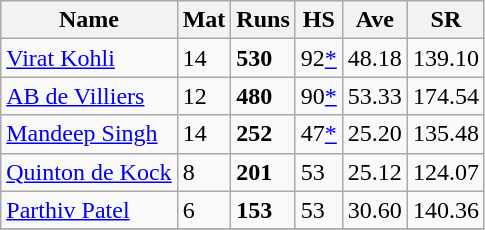<table class="wikitable">
<tr>
<th>Name</th>
<th>Mat</th>
<th>Runs</th>
<th>HS</th>
<th>Ave</th>
<th>SR</th>
</tr>
<tr>
<td style="text-align:left"><a href='#'>Virat Kohli</a></td>
<td>14</td>
<td><strong>530</strong></td>
<td>92<a href='#'>*</a></td>
<td>48.18</td>
<td>139.10</td>
</tr>
<tr>
<td style="text-align:left"><a href='#'>AB de Villiers</a></td>
<td>12</td>
<td><strong>480</strong></td>
<td>90<a href='#'>*</a></td>
<td>53.33</td>
<td>174.54</td>
</tr>
<tr>
<td style="text-align:left"><a href='#'>Mandeep Singh</a></td>
<td>14</td>
<td><strong>252</strong></td>
<td>47<a href='#'>*</a></td>
<td>25.20</td>
<td>135.48</td>
</tr>
<tr>
<td style="text-align:left"><a href='#'>Quinton de Kock</a></td>
<td>8</td>
<td><strong>201</strong></td>
<td>53</td>
<td>25.12</td>
<td>124.07</td>
</tr>
<tr>
<td style="text-align:left"><a href='#'>Parthiv Patel</a></td>
<td>6</td>
<td><strong>153</strong></td>
<td>53</td>
<td>30.60</td>
<td>140.36</td>
</tr>
<tr>
</tr>
</table>
